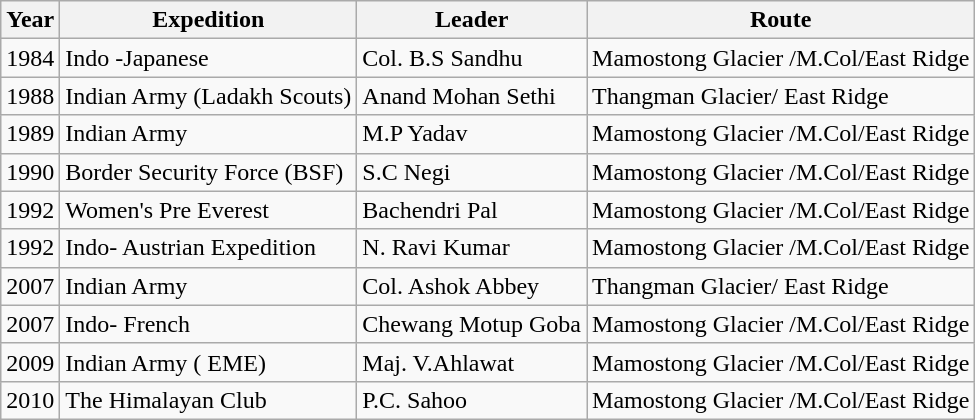<table class="wikitable">
<tr>
<th>Year</th>
<th>Expedition</th>
<th>Leader</th>
<th>Route</th>
</tr>
<tr>
<td>1984</td>
<td>Indo -Japanese</td>
<td>Col. B.S Sandhu</td>
<td>Mamostong Glacier /M.Col/East Ridge</td>
</tr>
<tr>
<td>1988</td>
<td>Indian Army (Ladakh Scouts) </td>
<td>Anand Mohan Sethi</td>
<td>Thangman Glacier/ East Ridge</td>
</tr>
<tr>
<td>1989</td>
<td>Indian Army</td>
<td>M.P Yadav</td>
<td>Mamostong Glacier /M.Col/East Ridge</td>
</tr>
<tr>
<td>1990</td>
<td>Border Security Force (BSF)</td>
<td>S.C Negi</td>
<td>Mamostong Glacier /M.Col/East Ridge</td>
</tr>
<tr>
<td>1992</td>
<td>Women's Pre Everest</td>
<td>Bachendri Pal</td>
<td>Mamostong Glacier /M.Col/East Ridge</td>
</tr>
<tr>
<td>1992</td>
<td>Indo- Austrian Expedition</td>
<td>N. Ravi Kumar</td>
<td>Mamostong Glacier /M.Col/East Ridge</td>
</tr>
<tr>
<td>2007</td>
<td>Indian Army</td>
<td>Col. Ashok Abbey</td>
<td>Thangman Glacier/ East Ridge</td>
</tr>
<tr>
<td>2007</td>
<td>Indo- French</td>
<td>Chewang Motup Goba</td>
<td>Mamostong Glacier /M.Col/East Ridge</td>
</tr>
<tr>
<td>2009</td>
<td>Indian Army ( EME)</td>
<td>Maj. V.Ahlawat</td>
<td>Mamostong Glacier /M.Col/East Ridge</td>
</tr>
<tr>
<td>2010</td>
<td>The Himalayan Club</td>
<td>P.C. Sahoo</td>
<td>Mamostong Glacier /M.Col/East Ridge</td>
</tr>
</table>
